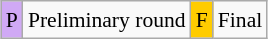<table class="wikitable" style="margin:0.5em auto; font-size:90%; line-height:1.25em; text-align:center;">
<tr>
<td style="background-color:#D0A9F5;">P</td>
<td>Preliminary round</td>
<td style="background-color:#FFCC00;">F</td>
<td>Final</td>
</tr>
</table>
